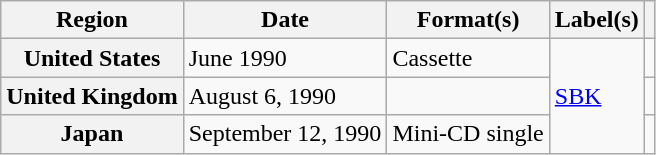<table class="wikitable plainrowheaders">
<tr>
<th scope="col">Region</th>
<th scope="col">Date</th>
<th scope="col">Format(s)</th>
<th scope="col">Label(s)</th>
<th scope="col"></th>
</tr>
<tr>
<th scope="row">United States</th>
<td>June 1990</td>
<td>Cassette</td>
<td rowspan="3"><a href='#'>SBK</a></td>
<td></td>
</tr>
<tr>
<th scope="row">United Kingdom</th>
<td>August 6, 1990</td>
<td></td>
<td></td>
</tr>
<tr>
<th scope="row">Japan</th>
<td>September 12, 1990</td>
<td>Mini-CD single</td>
<td></td>
</tr>
</table>
